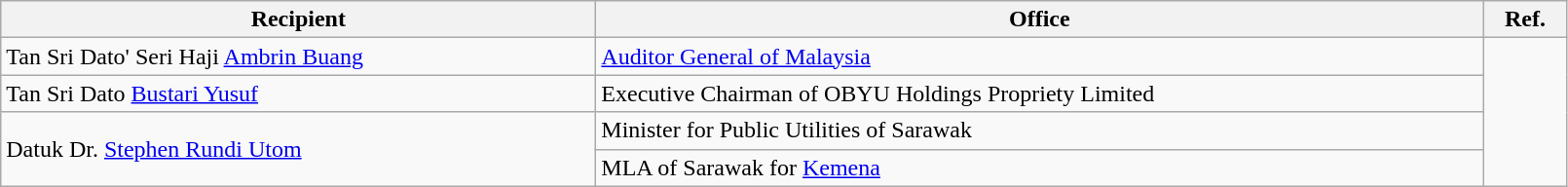<table class="wikitable">
<tr>
<th width=400>Recipient</th>
<th width=600>Office</th>
<th width=50>Ref.</th>
</tr>
<tr>
<td>Tan Sri Dato' Seri Haji <a href='#'>Ambrin Buang</a></td>
<td><a href='#'>Auditor General of Malaysia</a></td>
<td rowspan="4" align=center></td>
</tr>
<tr>
<td>Tan Sri Dato <a href='#'>Bustari Yusuf</a></td>
<td>Executive Chairman of OBYU Holdings Propriety Limited</td>
</tr>
<tr>
<td rowspan="2">Datuk Dr. <a href='#'>Stephen Rundi Utom</a></td>
<td>Minister for Public Utilities of Sarawak</td>
</tr>
<tr>
<td>MLA of Sarawak for <a href='#'>Kemena</a></td>
</tr>
</table>
